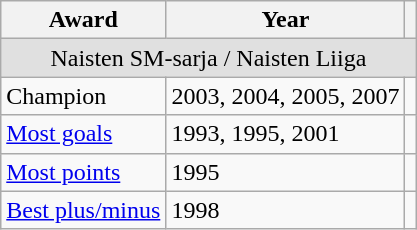<table class="wikitable">
<tr>
<th>Award</th>
<th>Year</th>
<th></th>
</tr>
<tr align="center" bgcolor="#e0e0e0">
<td colspan="3">Naisten SM-sarja  / Naisten Liiga</td>
</tr>
<tr>
<td>Champion</td>
<td>2003, 2004, 2005, 2007</td>
<td></td>
</tr>
<tr>
<td><a href='#'>Most goals</a></td>
<td>1993, 1995, 2001</td>
<td></td>
</tr>
<tr>
<td><a href='#'>Most points</a></td>
<td>1995</td>
<td></td>
</tr>
<tr>
<td><a href='#'>Best plus/minus</a></td>
<td>1998</td>
<td></td>
</tr>
</table>
